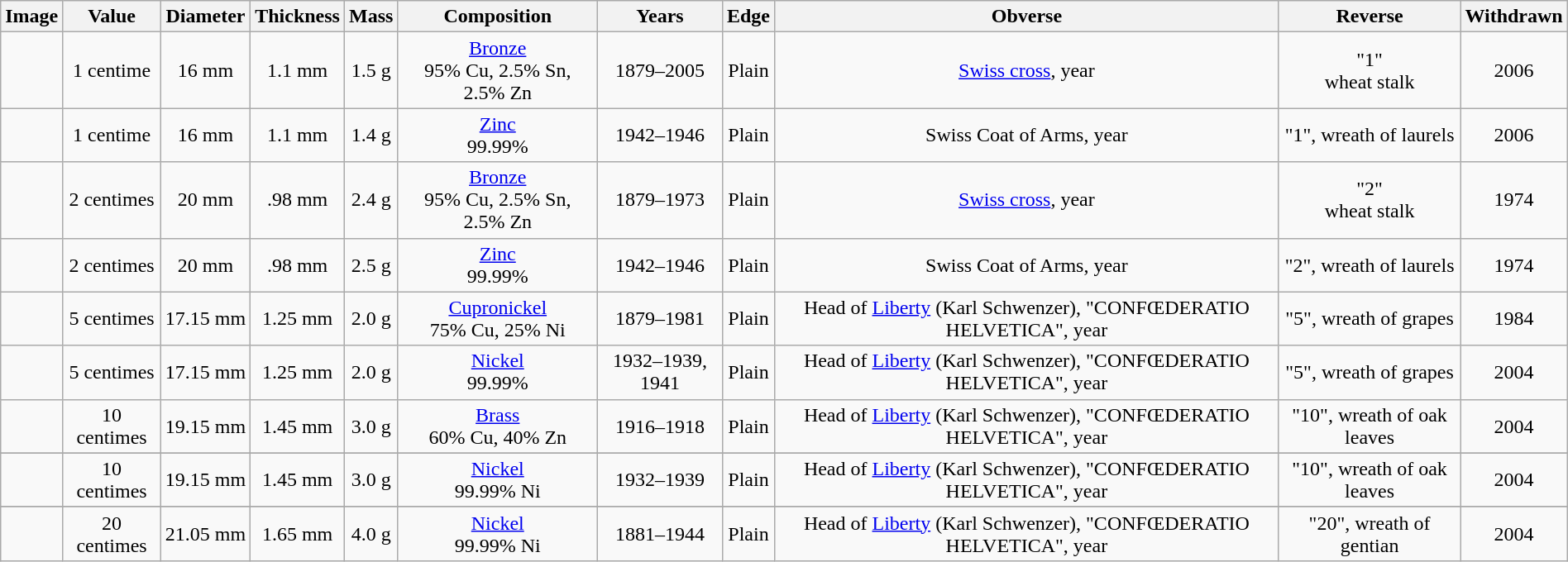<table class="wikitable sticky-header" style="width:100%; text-align: center">
<tr>
<th>Image</th>
<th>Value</th>
<th>Diameter</th>
<th>Thickness</th>
<th>Mass</th>
<th>Composition</th>
<th>Years</th>
<th>Edge</th>
<th>Obverse</th>
<th>Reverse</th>
<th>Withdrawn</th>
</tr>
<tr>
<td></td>
<td>1 centime</td>
<td>16 mm</td>
<td>1.1 mm</td>
<td>1.5 g</td>
<td><a href='#'>Bronze</a><br>95% Cu, 2.5% Sn, 2.5% Zn</td>
<td>1879–2005</td>
<td>Plain</td>
<td><a href='#'>Swiss cross</a>, year</td>
<td>"1"<br>wheat stalk</td>
<td>2006</td>
</tr>
<tr>
<td></td>
<td>1 centime</td>
<td>16 mm</td>
<td>1.1 mm</td>
<td>1.4 g</td>
<td><a href='#'>Zinc</a><br>99.99%</td>
<td>1942–1946</td>
<td>Plain</td>
<td>Swiss Coat of Arms, year</td>
<td>"1", wreath of laurels</td>
<td>2006</td>
</tr>
<tr>
<td></td>
<td>2 centimes</td>
<td>20 mm</td>
<td>.98 mm</td>
<td>2.4 g</td>
<td><a href='#'>Bronze</a><br>95% Cu, 2.5% Sn, 2.5% Zn</td>
<td>1879–1973</td>
<td>Plain</td>
<td><a href='#'>Swiss cross</a>, year</td>
<td>"2"<br>wheat stalk</td>
<td>1974</td>
</tr>
<tr>
<td></td>
<td>2 centimes</td>
<td>20 mm</td>
<td>.98 mm</td>
<td>2.5 g</td>
<td><a href='#'>Zinc</a><br>99.99%</td>
<td>1942–1946</td>
<td>Plain</td>
<td>Swiss Coat of Arms, year</td>
<td>"2", wreath of laurels</td>
<td>1974</td>
</tr>
<tr>
<td></td>
<td>5 centimes</td>
<td>17.15 mm</td>
<td>1.25 mm</td>
<td>2.0 g</td>
<td><a href='#'>Cupronickel</a><br>75% Cu, 25% Ni</td>
<td>1879–1981</td>
<td>Plain</td>
<td>Head of <a href='#'>Liberty</a> (Karl Schwenzer), "CONFŒDERATIO HELVETICA", year</td>
<td>"5", wreath of grapes</td>
<td>1984</td>
</tr>
<tr>
<td></td>
<td>5 centimes</td>
<td>17.15 mm</td>
<td>1.25 mm</td>
<td>2.0 g</td>
<td><a href='#'>Nickel</a><br>99.99%</td>
<td>1932–1939, 1941</td>
<td>Plain</td>
<td>Head of <a href='#'>Liberty</a> (Karl Schwenzer), "CONFŒDERATIO HELVETICA", year</td>
<td>"5", wreath of grapes</td>
<td>2004</td>
</tr>
<tr>
<td></td>
<td>10 centimes</td>
<td>19.15 mm</td>
<td>1.45 mm</td>
<td>3.0 g</td>
<td><a href='#'>Brass</a><br>60% Cu, 40% Zn</td>
<td>1916–1918</td>
<td>Plain</td>
<td>Head of <a href='#'>Liberty</a> (Karl Schwenzer), "CONFŒDERATIO HELVETICA", year</td>
<td>"10", wreath of oak leaves</td>
<td>2004</td>
</tr>
<tr>
</tr>
<tr>
<td></td>
<td>10 centimes</td>
<td>19.15 mm</td>
<td>1.45 mm</td>
<td>3.0 g</td>
<td><a href='#'>Nickel</a><br>99.99% Ni</td>
<td>1932–1939</td>
<td>Plain</td>
<td>Head of <a href='#'>Liberty</a> (Karl Schwenzer), "CONFŒDERATIO HELVETICA", year</td>
<td>"10", wreath of oak leaves</td>
<td>2004</td>
</tr>
<tr>
</tr>
<tr>
<td></td>
<td>20 centimes</td>
<td>21.05 mm</td>
<td>1.65 mm</td>
<td>4.0 g</td>
<td><a href='#'>Nickel</a><br>99.99% Ni</td>
<td>1881–1944</td>
<td>Plain</td>
<td>Head of <a href='#'>Liberty</a> (Karl Schwenzer), "CONFŒDERATIO HELVETICA", year</td>
<td>"20", wreath of gentian</td>
<td>2004</td>
</tr>
</table>
